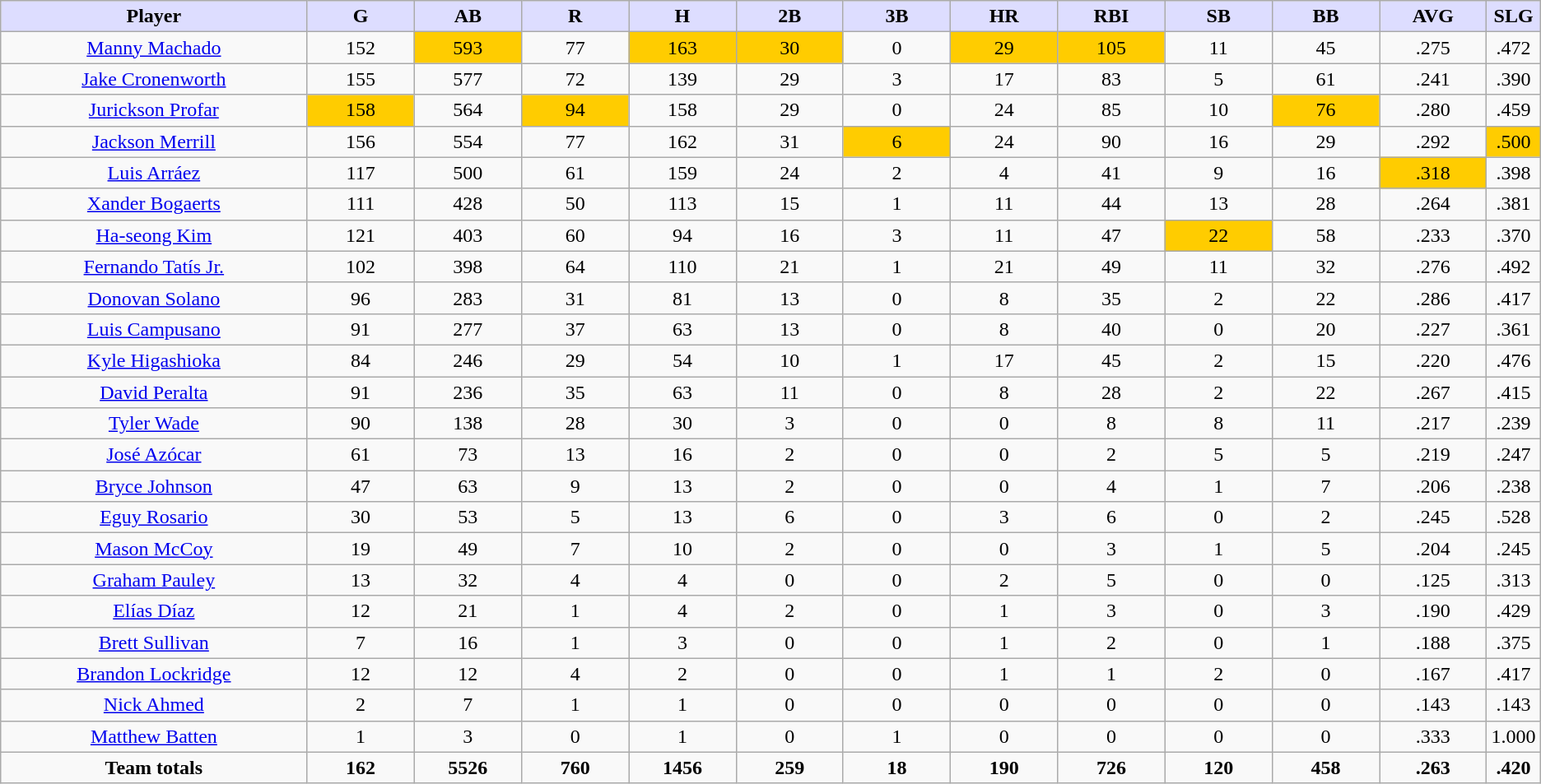<table class="wikitable" style="text-align:center;">
<tr>
<th style="background:#ddf;width:20%;"><strong>Player</strong></th>
<th style="background:#ddf;width:7%;"><strong>G</strong></th>
<th style="background:#ddf;width:7%;"><strong>AB</strong></th>
<th style="background:#ddf;width:7%;"><strong>R</strong></th>
<th style="background:#ddf;width:7%;"><strong>H</strong></th>
<th style="background:#ddf;width:7%;"><strong>2B</strong></th>
<th style="background:#ddf;width:7%;"><strong>3B</strong></th>
<th style="background:#ddf;width:7%;"><strong>HR</strong></th>
<th style="background:#ddf;width:7%;"><strong>RBI</strong></th>
<th style="background:#ddf;width:7%;"><strong>SB</strong></th>
<th style="background:#ddf;width:7%;"><strong>BB</strong></th>
<th style="background:#ddf;width:7%;"><strong>AVG</strong></th>
<th style="background:#ddf;width:7%;"><strong>SLG</strong></th>
</tr>
<tr>
<td><a href='#'>Manny Machado</a></td>
<td>152</td>
<td bgcolor=#ffcc00>593</td>
<td>77</td>
<td bgcolor=#ffcc00>163</td>
<td bgcolor=#ffcc00>30</td>
<td>0</td>
<td bgcolor=#ffcc00>29</td>
<td bgcolor=#ffcc00>105</td>
<td>11</td>
<td>45</td>
<td>.275</td>
<td>.472</td>
</tr>
<tr>
<td><a href='#'>Jake Cronenworth</a></td>
<td>155</td>
<td>577</td>
<td>72</td>
<td>139</td>
<td>29</td>
<td>3</td>
<td>17</td>
<td>83</td>
<td>5</td>
<td>61</td>
<td>.241</td>
<td>.390</td>
</tr>
<tr>
<td><a href='#'>Jurickson Profar</a></td>
<td bgcolor=#ffcc00>158</td>
<td>564</td>
<td bgcolor=#ffcc00>94</td>
<td>158</td>
<td>29</td>
<td>0</td>
<td>24</td>
<td>85</td>
<td>10</td>
<td bgcolor=#ffcc00>76</td>
<td>.280</td>
<td>.459</td>
</tr>
<tr>
<td><a href='#'>Jackson Merrill</a></td>
<td>156</td>
<td>554</td>
<td>77</td>
<td>162</td>
<td>31</td>
<td bgcolor=#ffcc00>6</td>
<td>24</td>
<td>90</td>
<td>16</td>
<td>29</td>
<td>.292</td>
<td bgcolor=#ffcc00>.500</td>
</tr>
<tr>
<td><a href='#'>Luis Arráez</a></td>
<td>117</td>
<td>500</td>
<td>61</td>
<td>159</td>
<td>24</td>
<td>2</td>
<td>4</td>
<td>41</td>
<td>9</td>
<td>16</td>
<td bgcolor=#ffcc00>.318</td>
<td>.398</td>
</tr>
<tr>
<td><a href='#'>Xander Bogaerts</a></td>
<td>111</td>
<td>428</td>
<td>50</td>
<td>113</td>
<td>15</td>
<td>1</td>
<td>11</td>
<td>44</td>
<td>13</td>
<td>28</td>
<td>.264</td>
<td>.381</td>
</tr>
<tr>
<td><a href='#'>Ha-seong Kim</a></td>
<td>121</td>
<td>403</td>
<td>60</td>
<td>94</td>
<td>16</td>
<td>3</td>
<td>11</td>
<td>47</td>
<td bgcolor=#ffcc00>22</td>
<td>58</td>
<td>.233</td>
<td>.370</td>
</tr>
<tr>
<td><a href='#'>Fernando Tatís Jr.</a></td>
<td>102</td>
<td>398</td>
<td>64</td>
<td>110</td>
<td>21</td>
<td>1</td>
<td>21</td>
<td>49</td>
<td>11</td>
<td>32</td>
<td>.276</td>
<td>.492</td>
</tr>
<tr>
<td><a href='#'>Donovan Solano</a></td>
<td>96</td>
<td>283</td>
<td>31</td>
<td>81</td>
<td>13</td>
<td>0</td>
<td>8</td>
<td>35</td>
<td>2</td>
<td>22</td>
<td>.286</td>
<td>.417</td>
</tr>
<tr>
<td><a href='#'>Luis Campusano</a></td>
<td>91</td>
<td>277</td>
<td>37</td>
<td>63</td>
<td>13</td>
<td>0</td>
<td>8</td>
<td>40</td>
<td>0</td>
<td>20</td>
<td>.227</td>
<td>.361</td>
</tr>
<tr>
<td><a href='#'>Kyle Higashioka</a></td>
<td>84</td>
<td>246</td>
<td>29</td>
<td>54</td>
<td>10</td>
<td>1</td>
<td>17</td>
<td>45</td>
<td>2</td>
<td>15</td>
<td>.220</td>
<td>.476</td>
</tr>
<tr>
<td><a href='#'>David Peralta</a></td>
<td>91</td>
<td>236</td>
<td>35</td>
<td>63</td>
<td>11</td>
<td>0</td>
<td>8</td>
<td>28</td>
<td>2</td>
<td>22</td>
<td>.267</td>
<td>.415</td>
</tr>
<tr>
<td><a href='#'>Tyler Wade</a></td>
<td>90</td>
<td>138</td>
<td>28</td>
<td>30</td>
<td>3</td>
<td>0</td>
<td>0</td>
<td>8</td>
<td>8</td>
<td>11</td>
<td>.217</td>
<td>.239</td>
</tr>
<tr>
<td><a href='#'>José Azócar</a></td>
<td>61</td>
<td>73</td>
<td>13</td>
<td>16</td>
<td>2</td>
<td>0</td>
<td>0</td>
<td>2</td>
<td>5</td>
<td>5</td>
<td>.219</td>
<td>.247</td>
</tr>
<tr>
<td><a href='#'>Bryce Johnson</a></td>
<td>47</td>
<td>63</td>
<td>9</td>
<td>13</td>
<td>2</td>
<td>0</td>
<td>0</td>
<td>4</td>
<td>1</td>
<td>7</td>
<td>.206</td>
<td>.238</td>
</tr>
<tr>
<td><a href='#'>Eguy Rosario</a></td>
<td>30</td>
<td>53</td>
<td>5</td>
<td>13</td>
<td>6</td>
<td>0</td>
<td>3</td>
<td>6</td>
<td>0</td>
<td>2</td>
<td>.245</td>
<td>.528</td>
</tr>
<tr>
<td><a href='#'>Mason McCoy</a></td>
<td>19</td>
<td>49</td>
<td>7</td>
<td>10</td>
<td>2</td>
<td>0</td>
<td>0</td>
<td>3</td>
<td>1</td>
<td>5</td>
<td>.204</td>
<td>.245</td>
</tr>
<tr>
<td><a href='#'>Graham Pauley</a></td>
<td>13</td>
<td>32</td>
<td>4</td>
<td>4</td>
<td>0</td>
<td>0</td>
<td>2</td>
<td>5</td>
<td>0</td>
<td>0</td>
<td>.125</td>
<td>.313</td>
</tr>
<tr>
<td><a href='#'>Elías Díaz</a></td>
<td>12</td>
<td>21</td>
<td>1</td>
<td>4</td>
<td>2</td>
<td>0</td>
<td>1</td>
<td>3</td>
<td>0</td>
<td>3</td>
<td>.190</td>
<td>.429</td>
</tr>
<tr>
<td><a href='#'>Brett Sullivan</a></td>
<td>7</td>
<td>16</td>
<td>1</td>
<td>3</td>
<td>0</td>
<td>0</td>
<td>1</td>
<td>2</td>
<td>0</td>
<td>1</td>
<td>.188</td>
<td>.375</td>
</tr>
<tr>
<td><a href='#'>Brandon Lockridge</a></td>
<td>12</td>
<td>12</td>
<td>4</td>
<td>2</td>
<td>0</td>
<td>0</td>
<td>1</td>
<td>1</td>
<td>2</td>
<td>0</td>
<td>.167</td>
<td>.417</td>
</tr>
<tr>
<td><a href='#'>Nick Ahmed</a></td>
<td>2</td>
<td>7</td>
<td>1</td>
<td>1</td>
<td>0</td>
<td>0</td>
<td>0</td>
<td>0</td>
<td>0</td>
<td>0</td>
<td>.143</td>
<td>.143</td>
</tr>
<tr>
<td><a href='#'>Matthew Batten</a></td>
<td>1</td>
<td>3</td>
<td>0</td>
<td>1</td>
<td>0</td>
<td>1</td>
<td>0</td>
<td>0</td>
<td>0</td>
<td>0</td>
<td>.333</td>
<td>1.000</td>
</tr>
<tr>
<td><strong>Team totals</strong></td>
<td><strong>162</strong></td>
<td><strong>5526</strong></td>
<td><strong>760</strong></td>
<td><strong>1456</strong></td>
<td><strong>259</strong></td>
<td><strong>18</strong></td>
<td><strong>190</strong></td>
<td><strong>726</strong></td>
<td><strong>120</strong></td>
<td><strong>458</strong></td>
<td><strong>.263</strong></td>
<td><strong>.420</strong></td>
</tr>
</table>
